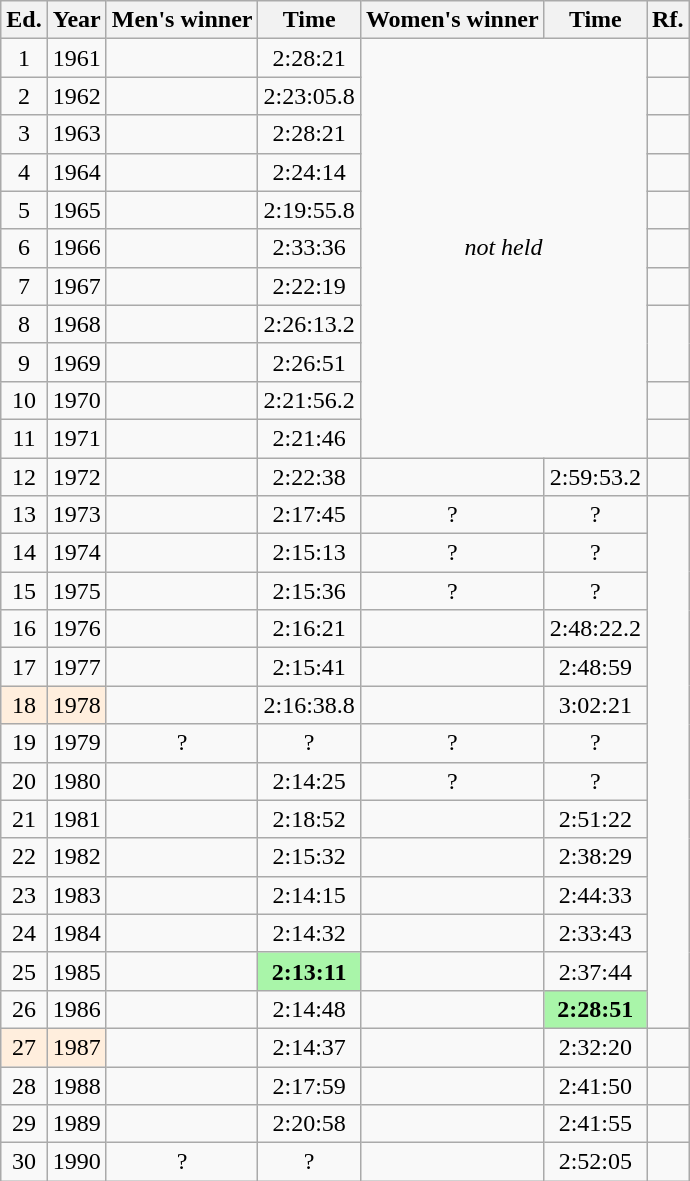<table class="wikitable sortable" style="text-align:center">
<tr>
<th class="unsortable">Ed.</th>
<th>Year</th>
<th>Men's winner</th>
<th>Time</th>
<th>Women's winner</th>
<th>Time</th>
<th class="unsortable">Rf.</th>
</tr>
<tr>
<td>1</td>
<td>1961</td>
<td align="left"></td>
<td>2:28:21</td>
<td colspan="2" rowspan="11" align="center" data-sort-value=""><em>not held</em></td>
<td></td>
</tr>
<tr>
<td>2</td>
<td>1962</td>
<td align="left"></td>
<td>2:23:05.8</td>
<td></td>
</tr>
<tr>
<td>3</td>
<td>1963</td>
<td align="left"></td>
<td>2:28:21</td>
</tr>
<tr>
<td>4</td>
<td>1964</td>
<td align="left"></td>
<td>2:24:14</td>
<td></td>
</tr>
<tr>
<td>5</td>
<td>1965</td>
<td align="left"></td>
<td>2:19:55.8</td>
</tr>
<tr>
<td>6</td>
<td>1966</td>
<td align="left"></td>
<td>2:33:36</td>
<td></td>
</tr>
<tr>
<td>7</td>
<td>1967</td>
<td align="left"></td>
<td>2:22:19</td>
<td></td>
</tr>
<tr>
<td>8</td>
<td>1968</td>
<td align="left"></td>
<td>2:26:13.2</td>
</tr>
<tr>
<td>9</td>
<td>1969</td>
<td align="left"></td>
<td>2:26:51</td>
</tr>
<tr>
<td>10</td>
<td>1970</td>
<td align="left"></td>
<td>2:21:56.2</td>
<td></td>
</tr>
<tr>
<td>11</td>
<td>1971</td>
<td align="left"></td>
<td>2:21:46</td>
</tr>
<tr>
<td>12</td>
<td>1972</td>
<td align="left"></td>
<td>2:22:38</td>
<td align="left"></td>
<td>2:59:53.2</td>
<td></td>
</tr>
<tr>
<td>13</td>
<td>1973</td>
<td align="left"></td>
<td>2:17:45</td>
<td>?</td>
<td>?</td>
</tr>
<tr>
<td>14</td>
<td>1974</td>
<td align="left"></td>
<td>2:15:13</td>
<td>?</td>
<td>?</td>
</tr>
<tr>
<td>15</td>
<td>1975</td>
<td align="left"></td>
<td>2:15:36</td>
<td>?</td>
<td>?</td>
</tr>
<tr>
<td>16</td>
<td>1976</td>
<td align="left"></td>
<td>2:16:21</td>
<td align="left"></td>
<td>2:48:22.2</td>
</tr>
<tr>
<td>17</td>
<td>1977</td>
<td align="left"></td>
<td>2:15:41</td>
<td align="left"></td>
<td>2:48:59</td>
</tr>
<tr>
<td bgcolor="#FFEEDD">18</td>
<td bgcolor="#FFEEDD">1978</td>
<td align="left"></td>
<td>2:16:38.8</td>
<td align="left"></td>
<td>3:02:21</td>
</tr>
<tr>
<td>19</td>
<td>1979</td>
<td>?</td>
<td>?</td>
<td>?</td>
<td>?</td>
</tr>
<tr>
<td>20</td>
<td>1980</td>
<td align="left"></td>
<td>2:14:25</td>
<td>?</td>
<td>?</td>
</tr>
<tr>
<td>21</td>
<td>1981</td>
<td align="left"></td>
<td>2:18:52</td>
<td align="left"></td>
<td>2:51:22</td>
</tr>
<tr>
<td>22</td>
<td>1982</td>
<td align="left"></td>
<td>2:15:32</td>
<td align="left"></td>
<td>2:38:29</td>
</tr>
<tr>
<td>23</td>
<td>1983</td>
<td align="left"></td>
<td>2:14:15</td>
<td align="left"></td>
<td>2:44:33</td>
</tr>
<tr>
<td>24</td>
<td>1984</td>
<td align="left"></td>
<td>2:14:32</td>
<td align="left"></td>
<td>2:33:43</td>
</tr>
<tr>
<td>25</td>
<td>1985</td>
<td align="left"></td>
<td bgcolor=#A9F5A9><strong>2:13:11</strong></td>
<td align="left"></td>
<td>2:37:44</td>
</tr>
<tr>
<td>26</td>
<td>1986</td>
<td align="left"></td>
<td>2:14:48</td>
<td align="left"></td>
<td bgcolor=#A9F5A9><strong>2:28:51</strong></td>
</tr>
<tr>
<td bgcolor="#FFEEDD">27</td>
<td bgcolor="#FFEEDD">1987</td>
<td align="left"></td>
<td>2:14:37</td>
<td align="left"></td>
<td>2:32:20</td>
<td></td>
</tr>
<tr>
<td>28</td>
<td>1988</td>
<td align="left"></td>
<td>2:17:59</td>
<td align="left"></td>
<td>2:41:50</td>
<td></td>
</tr>
<tr>
<td>29</td>
<td>1989</td>
<td align="left"></td>
<td>2:20:58</td>
<td align="left"></td>
<td>2:41:55</td>
<td></td>
</tr>
<tr>
<td>30</td>
<td>1990</td>
<td>?</td>
<td>?</td>
<td align="left"></td>
<td>2:52:05</td>
<td></td>
</tr>
</table>
